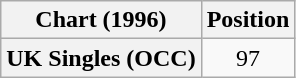<table class="wikitable plainrowheaders">
<tr>
<th>Chart (1996)</th>
<th>Position</th>
</tr>
<tr>
<th scope="row">UK Singles (OCC)</th>
<td align="center">97</td>
</tr>
</table>
